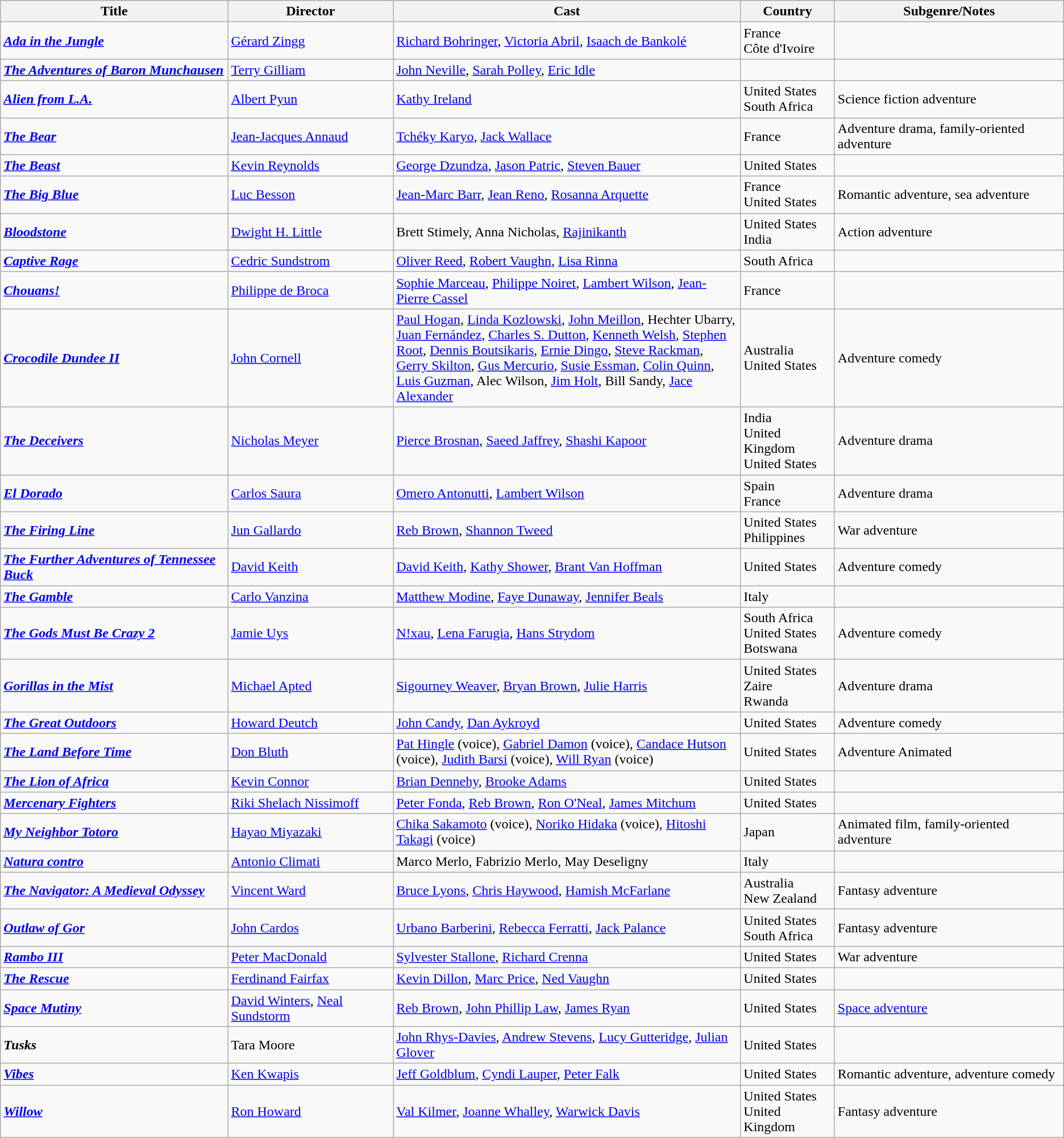<table class="wikitable">
<tr>
<th>Title</th>
<th>Director</th>
<th style="width: 400px;">Cast</th>
<th>Country</th>
<th>Subgenre/Notes</th>
</tr>
<tr>
<td><strong><em><a href='#'>Ada in the Jungle</a></em></strong></td>
<td><a href='#'>Gérard Zingg</a></td>
<td><a href='#'>Richard Bohringer</a>, <a href='#'>Victoria Abril</a>, <a href='#'>Isaach de Bankolé</a></td>
<td>France<br>Côte d'Ivoire</td>
<td></td>
</tr>
<tr>
<td><strong><em><a href='#'>The Adventures of Baron Munchausen</a></em></strong></td>
<td><a href='#'>Terry Gilliam</a></td>
<td><a href='#'>John Neville</a>, <a href='#'>Sarah Polley</a>, <a href='#'>Eric Idle</a></td>
<td></td>
<td></td>
</tr>
<tr>
<td><strong><em><a href='#'>Alien from L.A.</a></em></strong></td>
<td><a href='#'>Albert Pyun</a></td>
<td><a href='#'>Kathy Ireland</a></td>
<td>United States<br>South Africa</td>
<td>Science fiction adventure</td>
</tr>
<tr>
<td><strong><em><a href='#'>The Bear</a></em></strong></td>
<td><a href='#'>Jean-Jacques Annaud</a></td>
<td><a href='#'>Tchéky Karyo</a>, <a href='#'>Jack Wallace</a></td>
<td>France</td>
<td>Adventure drama, family-oriented adventure</td>
</tr>
<tr>
<td><strong><em><a href='#'>The Beast</a></em></strong></td>
<td><a href='#'>Kevin Reynolds</a></td>
<td><a href='#'>George Dzundza</a>, <a href='#'>Jason Patric</a>, <a href='#'>Steven Bauer</a></td>
<td>United States</td>
<td></td>
</tr>
<tr>
<td><strong><em><a href='#'>The Big Blue</a></em></strong></td>
<td><a href='#'>Luc Besson</a></td>
<td><a href='#'>Jean-Marc Barr</a>, <a href='#'>Jean Reno</a>, <a href='#'>Rosanna Arquette</a></td>
<td>France<br>United States</td>
<td>Romantic adventure, sea adventure</td>
</tr>
<tr>
<td><strong><em><a href='#'>Bloodstone</a></em></strong></td>
<td><a href='#'>Dwight H. Little</a></td>
<td>Brett Stimely, Anna Nicholas, <a href='#'>Rajinikanth</a></td>
<td>United States<br>India</td>
<td>Action adventure</td>
</tr>
<tr>
<td><strong><em><a href='#'>Captive Rage</a></em></strong></td>
<td><a href='#'>Cedric Sundstrom</a></td>
<td><a href='#'>Oliver Reed</a>, <a href='#'>Robert Vaughn</a>, <a href='#'>Lisa Rinna</a></td>
<td>South Africa</td>
<td></td>
</tr>
<tr>
<td><strong><em><a href='#'>Chouans!</a></em></strong></td>
<td><a href='#'>Philippe de Broca</a></td>
<td><a href='#'>Sophie Marceau</a>, <a href='#'>Philippe Noiret</a>, <a href='#'>Lambert Wilson</a>, <a href='#'>Jean-Pierre Cassel</a></td>
<td>France</td>
<td></td>
</tr>
<tr>
<td><strong><em><a href='#'>Crocodile Dundee II</a></em></strong></td>
<td><a href='#'>John Cornell</a></td>
<td><a href='#'>Paul Hogan</a>, <a href='#'>Linda Kozlowski</a>, <a href='#'>John Meillon</a>, Hechter Ubarry, <a href='#'>Juan Fernández</a>, <a href='#'>Charles S. Dutton</a>, <a href='#'>Kenneth Welsh</a>, <a href='#'>Stephen Root</a>, <a href='#'>Dennis Boutsikaris</a>, <a href='#'>Ernie Dingo</a>, <a href='#'>Steve Rackman</a>, <a href='#'>Gerry Skilton</a>, <a href='#'>Gus Mercurio</a>, <a href='#'>Susie Essman</a>, <a href='#'>Colin Quinn</a>, <a href='#'>Luis Guzman</a>, Alec Wilson, <a href='#'>Jim Holt</a>, Bill Sandy, <a href='#'>Jace Alexander</a></td>
<td>Australia<br>United States</td>
<td>Adventure comedy</td>
</tr>
<tr>
<td><strong><em><a href='#'>The Deceivers</a></em></strong></td>
<td><a href='#'>Nicholas Meyer</a></td>
<td><a href='#'>Pierce Brosnan</a>, <a href='#'>Saeed Jaffrey</a>, <a href='#'>Shashi Kapoor</a></td>
<td>India<br>United Kingdom<br>United States</td>
<td>Adventure drama</td>
</tr>
<tr>
<td><strong><em><a href='#'>El Dorado</a></em></strong></td>
<td><a href='#'>Carlos Saura</a></td>
<td><a href='#'>Omero Antonutti</a>, <a href='#'>Lambert Wilson</a></td>
<td>Spain<br>France</td>
<td>Adventure drama</td>
</tr>
<tr>
<td><strong><em><a href='#'>The Firing Line</a></em></strong></td>
<td><a href='#'>Jun Gallardo</a></td>
<td><a href='#'>Reb Brown</a>, <a href='#'>Shannon Tweed</a></td>
<td>United States<br>Philippines</td>
<td>War adventure</td>
</tr>
<tr>
<td><strong><em><a href='#'>The Further Adventures of Tennessee Buck</a></em></strong></td>
<td><a href='#'>David Keith</a></td>
<td><a href='#'>David Keith</a>, <a href='#'>Kathy Shower</a>, <a href='#'>Brant Van Hoffman</a></td>
<td>United States</td>
<td>Adventure comedy</td>
</tr>
<tr>
<td><strong><em><a href='#'>The Gamble</a></em></strong></td>
<td><a href='#'>Carlo Vanzina</a></td>
<td><a href='#'>Matthew Modine</a>, <a href='#'>Faye Dunaway</a>, <a href='#'>Jennifer Beals</a></td>
<td>Italy</td>
<td></td>
</tr>
<tr>
<td><strong><em><a href='#'>The Gods Must Be Crazy 2</a></em></strong></td>
<td><a href='#'>Jamie Uys</a></td>
<td><a href='#'>N!xau</a>, <a href='#'>Lena Farugia</a>, <a href='#'>Hans Strydom</a></td>
<td>South Africa<br>United States<br>Botswana</td>
<td>Adventure comedy</td>
</tr>
<tr>
<td><strong><em><a href='#'>Gorillas in the Mist</a></em></strong></td>
<td><a href='#'>Michael Apted</a></td>
<td><a href='#'>Sigourney Weaver</a>, <a href='#'>Bryan Brown</a>, <a href='#'>Julie Harris</a></td>
<td>United States<br>Zaire<br>Rwanda</td>
<td>Adventure drama</td>
</tr>
<tr>
<td><strong><em><a href='#'>The Great Outdoors</a></em></strong></td>
<td><a href='#'>Howard Deutch</a></td>
<td><a href='#'>John Candy</a>, <a href='#'>Dan Aykroyd</a></td>
<td>United States</td>
<td>Adventure comedy</td>
</tr>
<tr>
<td><strong><em><a href='#'>The Land Before Time</a></em></strong></td>
<td><a href='#'>Don Bluth</a></td>
<td><a href='#'>Pat Hingle</a> (voice), <a href='#'>Gabriel Damon</a> (voice), <a href='#'>Candace Hutson</a> (voice), <a href='#'>Judith Barsi</a> (voice), <a href='#'>Will Ryan</a> (voice)</td>
<td>United States</td>
<td>Adventure Animated</td>
</tr>
<tr>
<td><strong><em><a href='#'>The Lion of Africa</a></em></strong></td>
<td><a href='#'>Kevin Connor</a></td>
<td><a href='#'>Brian Dennehy</a>, <a href='#'>Brooke Adams</a></td>
<td>United States</td>
<td></td>
</tr>
<tr>
<td><strong><em><a href='#'>Mercenary Fighters</a></em></strong></td>
<td><a href='#'>Riki Shelach Nissimoff</a></td>
<td><a href='#'>Peter Fonda</a>, <a href='#'>Reb Brown</a>, <a href='#'>Ron O'Neal</a>, <a href='#'>James Mitchum</a></td>
<td>United States</td>
<td></td>
</tr>
<tr>
<td><strong><em><a href='#'>My Neighbor Totoro</a></em></strong></td>
<td><a href='#'>Hayao Miyazaki</a></td>
<td><a href='#'>Chika Sakamoto</a> (voice), <a href='#'>Noriko Hidaka</a> (voice), <a href='#'>Hitoshi Takagi</a> (voice)</td>
<td>Japan</td>
<td>Animated film, family-oriented adventure</td>
</tr>
<tr>
<td><strong><em><a href='#'>Natura contro</a></em></strong></td>
<td><a href='#'>Antonio Climati</a></td>
<td>Marco Merlo, Fabrizio Merlo, May Deseligny</td>
<td>Italy</td>
<td></td>
</tr>
<tr>
<td><strong><em><a href='#'>The Navigator: A Medieval Odyssey</a></em></strong></td>
<td><a href='#'>Vincent Ward</a></td>
<td><a href='#'>Bruce Lyons</a>, <a href='#'>Chris Haywood</a>, <a href='#'>Hamish McFarlane</a></td>
<td>Australia<br>New Zealand</td>
<td>Fantasy adventure</td>
</tr>
<tr>
<td><strong><em><a href='#'>Outlaw of Gor</a></em></strong></td>
<td><a href='#'>John Cardos</a></td>
<td><a href='#'>Urbano Barberini</a>, <a href='#'>Rebecca Ferratti</a>, <a href='#'>Jack Palance</a></td>
<td>United States<br>South Africa</td>
<td>Fantasy adventure</td>
</tr>
<tr>
<td><strong><em><a href='#'>Rambo III</a></em></strong></td>
<td><a href='#'>Peter MacDonald</a></td>
<td><a href='#'>Sylvester Stallone</a>, <a href='#'>Richard Crenna</a></td>
<td>United States</td>
<td>War adventure</td>
</tr>
<tr>
<td><strong><em><a href='#'>The Rescue</a></em></strong></td>
<td><a href='#'>Ferdinand Fairfax</a></td>
<td><a href='#'>Kevin Dillon</a>, <a href='#'>Marc Price</a>, <a href='#'>Ned Vaughn</a></td>
<td>United States</td>
<td></td>
</tr>
<tr>
<td><strong><em><a href='#'>Space Mutiny</a></em></strong></td>
<td><a href='#'>David Winters</a>, <a href='#'>Neal Sundstorm</a></td>
<td><a href='#'>Reb Brown</a>, <a href='#'>John Phillip Law</a>, <a href='#'>James Ryan</a></td>
<td>United States</td>
<td><a href='#'>Space adventure</a></td>
</tr>
<tr>
<td><strong><em>Tusks</em></strong></td>
<td>Tara Moore</td>
<td><a href='#'>John Rhys-Davies</a>, <a href='#'>Andrew Stevens</a>, <a href='#'>Lucy Gutteridge</a>, <a href='#'>Julian Glover</a></td>
<td>United States</td>
<td></td>
</tr>
<tr>
<td><strong><em><a href='#'>Vibes</a></em></strong></td>
<td><a href='#'>Ken Kwapis</a></td>
<td><a href='#'>Jeff Goldblum</a>, <a href='#'>Cyndi Lauper</a>, <a href='#'>Peter Falk</a></td>
<td>United States</td>
<td>Romantic adventure, adventure comedy</td>
</tr>
<tr>
<td><strong><em><a href='#'>Willow</a></em></strong></td>
<td><a href='#'>Ron Howard</a></td>
<td><a href='#'>Val Kilmer</a>, <a href='#'>Joanne Whalley</a>, <a href='#'>Warwick Davis</a></td>
<td>United States<br>United Kingdom</td>
<td>Fantasy adventure</td>
</tr>
</table>
